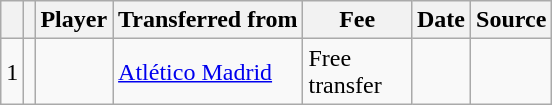<table class="wikitable plainrowheaders sortable">
<tr>
<th></th>
<th></th>
<th scope=col><strong>Player</strong></th>
<th><strong>Transferred from</strong></th>
<th !scope=col; style="width: 65px;"><strong>Fee</strong></th>
<th scope=col><strong>Date</strong></th>
<th scope=col><strong>Source</strong></th>
</tr>
<tr>
<td align=center>1</td>
<td align=center></td>
<td></td>
<td> <a href='#'>Atlético Madrid</a></td>
<td>Free transfer</td>
<td></td>
<td></td>
</tr>
</table>
